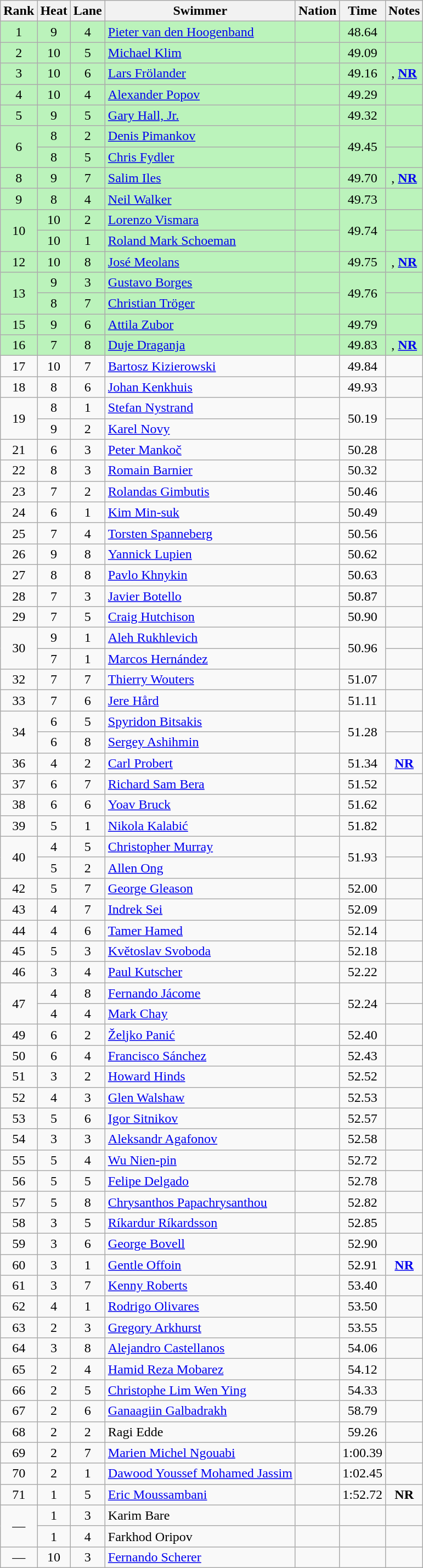<table class="wikitable sortable" style="text-align:center">
<tr>
<th>Rank</th>
<th>Heat</th>
<th>Lane</th>
<th>Swimmer</th>
<th>Nation</th>
<th>Time</th>
<th>Notes</th>
</tr>
<tr bgcolor=#bbf3bb>
<td>1</td>
<td>9</td>
<td>4</td>
<td align=left><a href='#'>Pieter van den Hoogenband</a></td>
<td align=left></td>
<td>48.64</td>
<td></td>
</tr>
<tr bgcolor=#bbf3bb>
<td>2</td>
<td>10</td>
<td>5</td>
<td align=left><a href='#'>Michael Klim</a></td>
<td align=left></td>
<td>49.09</td>
<td></td>
</tr>
<tr bgcolor=#bbf3bb>
<td>3</td>
<td>10</td>
<td>6</td>
<td align=left><a href='#'>Lars Frölander</a></td>
<td align=left></td>
<td>49.16</td>
<td>, <strong><a href='#'>NR</a></strong></td>
</tr>
<tr bgcolor=#bbf3bb>
<td>4</td>
<td>10</td>
<td>4</td>
<td align=left><a href='#'>Alexander Popov</a></td>
<td align=left></td>
<td>49.29</td>
<td></td>
</tr>
<tr bgcolor=#bbf3bb>
<td>5</td>
<td>9</td>
<td>5</td>
<td align=left><a href='#'>Gary Hall, Jr.</a></td>
<td align=left></td>
<td>49.32</td>
<td></td>
</tr>
<tr bgcolor=#bbf3bb>
<td rowspan=2>6</td>
<td>8</td>
<td>2</td>
<td align=left><a href='#'>Denis Pimankov</a></td>
<td align=left></td>
<td rowspan=2>49.45</td>
<td></td>
</tr>
<tr bgcolor=#bbf3bb>
<td>8</td>
<td>5</td>
<td align=left><a href='#'>Chris Fydler</a></td>
<td align=left></td>
<td></td>
</tr>
<tr bgcolor=#bbf3bb>
<td>8</td>
<td>9</td>
<td>7</td>
<td align=left><a href='#'>Salim Iles</a></td>
<td align=left></td>
<td>49.70</td>
<td>, <strong><a href='#'>NR</a></strong></td>
</tr>
<tr bgcolor=#bbf3bb>
<td>9</td>
<td>8</td>
<td>4</td>
<td align=left><a href='#'>Neil Walker</a></td>
<td align=left></td>
<td>49.73</td>
<td></td>
</tr>
<tr bgcolor=#bbf3bb>
<td rowspan=2>10</td>
<td>10</td>
<td>2</td>
<td align=left><a href='#'>Lorenzo Vismara</a></td>
<td align=left></td>
<td rowspan=2>49.74</td>
<td></td>
</tr>
<tr bgcolor=#bbf3bb>
<td>10</td>
<td>1</td>
<td align=left><a href='#'>Roland Mark Schoeman</a></td>
<td align=left></td>
<td></td>
</tr>
<tr bgcolor=#bbf3bb>
<td>12</td>
<td>10</td>
<td>8</td>
<td align=left><a href='#'>José Meolans</a></td>
<td align=left></td>
<td>49.75</td>
<td>, <strong><a href='#'>NR</a></strong></td>
</tr>
<tr bgcolor=#bbf3bb>
<td rowspan=2>13</td>
<td>9</td>
<td>3</td>
<td align=left><a href='#'>Gustavo Borges</a></td>
<td align=left></td>
<td rowspan=2>49.76</td>
<td></td>
</tr>
<tr bgcolor=#bbf3bb>
<td>8</td>
<td>7</td>
<td align=left><a href='#'>Christian Tröger</a></td>
<td align=left></td>
<td></td>
</tr>
<tr bgcolor=#bbf3bb>
<td>15</td>
<td>9</td>
<td>6</td>
<td align=left><a href='#'>Attila Zubor</a></td>
<td align=left></td>
<td>49.79</td>
<td></td>
</tr>
<tr bgcolor=#bbf3bb>
<td>16</td>
<td>7</td>
<td>8</td>
<td align=left><a href='#'>Duje Draganja</a></td>
<td align=left></td>
<td>49.83</td>
<td>, <strong><a href='#'>NR</a></strong></td>
</tr>
<tr>
<td>17</td>
<td>10</td>
<td>7</td>
<td align=left><a href='#'>Bartosz Kizierowski</a></td>
<td align=left></td>
<td>49.84</td>
<td></td>
</tr>
<tr>
<td>18</td>
<td>8</td>
<td>6</td>
<td align=left><a href='#'>Johan Kenkhuis</a></td>
<td align=left></td>
<td>49.93</td>
<td></td>
</tr>
<tr>
<td rowspan=2>19</td>
<td>8</td>
<td>1</td>
<td align=left><a href='#'>Stefan Nystrand</a></td>
<td align=left></td>
<td rowspan=2>50.19</td>
<td></td>
</tr>
<tr>
<td>9</td>
<td>2</td>
<td align=left><a href='#'>Karel Novy</a></td>
<td align=left></td>
<td></td>
</tr>
<tr>
<td>21</td>
<td>6</td>
<td>3</td>
<td align=left><a href='#'>Peter Mankoč</a></td>
<td align=left></td>
<td>50.28</td>
<td></td>
</tr>
<tr>
<td>22</td>
<td>8</td>
<td>3</td>
<td align=left><a href='#'>Romain Barnier</a></td>
<td align=left></td>
<td>50.32</td>
<td></td>
</tr>
<tr>
<td>23</td>
<td>7</td>
<td>2</td>
<td align=left><a href='#'>Rolandas Gimbutis</a></td>
<td align=left></td>
<td>50.46</td>
<td></td>
</tr>
<tr>
<td>24</td>
<td>6</td>
<td>1</td>
<td align=left><a href='#'>Kim Min-suk</a></td>
<td align=left></td>
<td>50.49</td>
<td></td>
</tr>
<tr>
<td>25</td>
<td>7</td>
<td>4</td>
<td align=left><a href='#'>Torsten Spanneberg</a></td>
<td align=left></td>
<td>50.56</td>
<td></td>
</tr>
<tr>
<td>26</td>
<td>9</td>
<td>8</td>
<td align=left><a href='#'>Yannick Lupien</a></td>
<td align=left></td>
<td>50.62</td>
<td></td>
</tr>
<tr>
<td>27</td>
<td>8</td>
<td>8</td>
<td align=left><a href='#'>Pavlo Khnykin</a></td>
<td align=left></td>
<td>50.63</td>
<td></td>
</tr>
<tr>
<td>28</td>
<td>7</td>
<td>3</td>
<td align=left><a href='#'>Javier Botello</a></td>
<td align=left></td>
<td>50.87</td>
<td></td>
</tr>
<tr>
<td>29</td>
<td>7</td>
<td>5</td>
<td align=left><a href='#'>Craig Hutchison</a></td>
<td align=left></td>
<td>50.90</td>
<td></td>
</tr>
<tr>
<td rowspan=2>30</td>
<td>9</td>
<td>1</td>
<td align=left><a href='#'>Aleh Rukhlevich</a></td>
<td align=left></td>
<td rowspan=2>50.96</td>
<td></td>
</tr>
<tr>
<td>7</td>
<td>1</td>
<td align=left><a href='#'>Marcos Hernández</a></td>
<td align=left></td>
<td></td>
</tr>
<tr>
<td>32</td>
<td>7</td>
<td>7</td>
<td align=left><a href='#'>Thierry Wouters</a></td>
<td align=left></td>
<td>51.07</td>
<td></td>
</tr>
<tr>
<td>33</td>
<td>7</td>
<td>6</td>
<td align=left><a href='#'>Jere Hård</a></td>
<td align=left></td>
<td>51.11</td>
<td></td>
</tr>
<tr>
<td rowspan=2>34</td>
<td>6</td>
<td>5</td>
<td align=left><a href='#'>Spyridon Bitsakis</a></td>
<td align=left></td>
<td rowspan=2>51.28</td>
<td></td>
</tr>
<tr>
<td>6</td>
<td>8</td>
<td align=left><a href='#'>Sergey Ashihmin</a></td>
<td align=left></td>
<td></td>
</tr>
<tr>
<td>36</td>
<td>4</td>
<td>2</td>
<td align=left><a href='#'>Carl Probert</a></td>
<td align=left></td>
<td>51.34</td>
<td><strong><a href='#'>NR</a></strong></td>
</tr>
<tr>
<td>37</td>
<td>6</td>
<td>7</td>
<td align=left><a href='#'>Richard Sam Bera</a></td>
<td align=left></td>
<td>51.52</td>
<td></td>
</tr>
<tr>
<td>38</td>
<td>6</td>
<td>6</td>
<td align=left><a href='#'>Yoav Bruck</a></td>
<td align=left></td>
<td>51.62</td>
<td></td>
</tr>
<tr>
<td>39</td>
<td>5</td>
<td>1</td>
<td align=left><a href='#'>Nikola Kalabić</a></td>
<td align=left></td>
<td>51.82</td>
<td></td>
</tr>
<tr>
<td rowspan=2>40</td>
<td>4</td>
<td>5</td>
<td align=left><a href='#'>Christopher Murray</a></td>
<td align=left></td>
<td rowspan=2>51.93</td>
<td></td>
</tr>
<tr>
<td>5</td>
<td>2</td>
<td align=left><a href='#'>Allen Ong</a></td>
<td align=left></td>
<td></td>
</tr>
<tr>
<td>42</td>
<td>5</td>
<td>7</td>
<td align=left><a href='#'>George Gleason</a></td>
<td align=left></td>
<td>52.00</td>
<td></td>
</tr>
<tr>
<td>43</td>
<td>4</td>
<td>7</td>
<td align=left><a href='#'>Indrek Sei</a></td>
<td align=left></td>
<td>52.09</td>
<td></td>
</tr>
<tr>
<td>44</td>
<td>4</td>
<td>6</td>
<td align=left><a href='#'>Tamer Hamed</a></td>
<td align=left></td>
<td>52.14</td>
<td></td>
</tr>
<tr>
<td>45</td>
<td>5</td>
<td>3</td>
<td align=left><a href='#'>Květoslav Svoboda</a></td>
<td align=left></td>
<td>52.18</td>
<td></td>
</tr>
<tr>
<td>46</td>
<td>3</td>
<td>4</td>
<td align=left><a href='#'>Paul Kutscher</a></td>
<td align=left></td>
<td>52.22</td>
<td></td>
</tr>
<tr>
<td rowspan=2>47</td>
<td>4</td>
<td>8</td>
<td align=left><a href='#'>Fernando Jácome</a></td>
<td align=left></td>
<td rowspan=2>52.24</td>
<td></td>
</tr>
<tr>
<td>4</td>
<td>4</td>
<td align=left><a href='#'>Mark Chay</a></td>
<td align=left></td>
<td></td>
</tr>
<tr>
<td>49</td>
<td>6</td>
<td>2</td>
<td align=left><a href='#'>Željko Panić</a></td>
<td align=left></td>
<td>52.40</td>
<td></td>
</tr>
<tr>
<td>50</td>
<td>6</td>
<td>4</td>
<td align=left><a href='#'>Francisco Sánchez</a></td>
<td align=left></td>
<td>52.43</td>
<td></td>
</tr>
<tr>
<td>51</td>
<td>3</td>
<td>2</td>
<td align=left><a href='#'>Howard Hinds</a></td>
<td align=left></td>
<td>52.52</td>
<td></td>
</tr>
<tr>
<td>52</td>
<td>4</td>
<td>3</td>
<td align=left><a href='#'>Glen Walshaw</a></td>
<td align=left></td>
<td>52.53</td>
<td></td>
</tr>
<tr>
<td>53</td>
<td>5</td>
<td>6</td>
<td align=left><a href='#'>Igor Sitnikov</a></td>
<td align=left></td>
<td>52.57</td>
<td></td>
</tr>
<tr>
<td>54</td>
<td>3</td>
<td>3</td>
<td align=left><a href='#'>Aleksandr Agafonov</a></td>
<td align=left></td>
<td>52.58</td>
<td></td>
</tr>
<tr>
<td>55</td>
<td>5</td>
<td>4</td>
<td align=left><a href='#'>Wu Nien-pin</a></td>
<td align=left></td>
<td>52.72</td>
<td></td>
</tr>
<tr>
<td>56</td>
<td>5</td>
<td>5</td>
<td align=left><a href='#'>Felipe Delgado</a></td>
<td align=left></td>
<td>52.78</td>
<td></td>
</tr>
<tr>
<td>57</td>
<td>5</td>
<td>8</td>
<td align=left><a href='#'>Chrysanthos Papachrysanthou</a></td>
<td align=left></td>
<td>52.82</td>
<td></td>
</tr>
<tr>
<td>58</td>
<td>3</td>
<td>5</td>
<td align=left><a href='#'>Ríkardur Ríkardsson</a></td>
<td align=left></td>
<td>52.85</td>
<td></td>
</tr>
<tr>
<td>59</td>
<td>3</td>
<td>6</td>
<td align=left><a href='#'>George Bovell</a></td>
<td align=left></td>
<td>52.90</td>
<td></td>
</tr>
<tr>
<td>60</td>
<td>3</td>
<td>1</td>
<td align=left><a href='#'>Gentle Offoin</a></td>
<td align=left></td>
<td>52.91</td>
<td><strong><a href='#'>NR</a></strong></td>
</tr>
<tr>
<td>61</td>
<td>3</td>
<td>7</td>
<td align=left><a href='#'>Kenny Roberts</a></td>
<td align=left></td>
<td>53.40</td>
<td></td>
</tr>
<tr>
<td>62</td>
<td>4</td>
<td>1</td>
<td align=left><a href='#'>Rodrigo Olivares</a></td>
<td align=left></td>
<td>53.50</td>
<td></td>
</tr>
<tr>
<td>63</td>
<td>2</td>
<td>3</td>
<td align=left><a href='#'>Gregory Arkhurst</a></td>
<td align=left></td>
<td>53.55</td>
<td></td>
</tr>
<tr>
<td>64</td>
<td>3</td>
<td>8</td>
<td align=left><a href='#'>Alejandro Castellanos</a></td>
<td align=left></td>
<td>54.06</td>
<td></td>
</tr>
<tr>
<td>65</td>
<td>2</td>
<td>4</td>
<td align=left><a href='#'>Hamid Reza Mobarez</a></td>
<td align=left></td>
<td>54.12</td>
<td></td>
</tr>
<tr>
<td>66</td>
<td>2</td>
<td>5</td>
<td align=left><a href='#'>Christophe Lim Wen Ying</a></td>
<td align=left></td>
<td>54.33</td>
<td></td>
</tr>
<tr>
<td>67</td>
<td>2</td>
<td>6</td>
<td align=left><a href='#'>Ganaagiin Galbadrakh</a></td>
<td align=left></td>
<td>58.79</td>
<td></td>
</tr>
<tr>
<td>68</td>
<td>2</td>
<td>2</td>
<td align=left>Ragi Edde</td>
<td align=left></td>
<td>59.26</td>
<td></td>
</tr>
<tr>
<td>69</td>
<td>2</td>
<td>7</td>
<td align=left><a href='#'>Marien Michel Ngouabi</a></td>
<td align=left></td>
<td data-sort-value=60.39>1:00.39</td>
<td></td>
</tr>
<tr>
<td>70</td>
<td>2</td>
<td>1</td>
<td align=left><a href='#'>Dawood Youssef Mohamed Jassim</a></td>
<td align=left></td>
<td data-sort-value=62.45>1:02.45</td>
<td></td>
</tr>
<tr>
<td>71</td>
<td>1</td>
<td>5</td>
<td align=left><a href='#'>Eric Moussambani</a></td>
<td align=left></td>
<td data-sort-value=112.72>1:52.72</td>
<td><strong>NR</strong></td>
</tr>
<tr>
<td rowspan=2 data-sort-value=72>—</td>
<td>1</td>
<td>3</td>
<td align=left>Karim Bare</td>
<td align=left></td>
<td data-sort-value=500.00></td>
<td></td>
</tr>
<tr>
<td>1</td>
<td>4</td>
<td align=left>Farkhod Oripov</td>
<td align=left></td>
<td data-sort-value=500.00></td>
<td></td>
</tr>
<tr>
<td data-sort-value=74>—</td>
<td>10</td>
<td>3</td>
<td align=left><a href='#'>Fernando Scherer</a></td>
<td align=left></td>
<td data-sort-value=900.00></td>
<td></td>
</tr>
</table>
